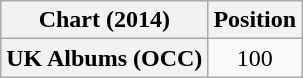<table class="wikitable plainrowheaders" style="text-align:center">
<tr>
<th>Chart (2014)</th>
<th>Position</th>
</tr>
<tr>
<th scope="row">UK Albums (OCC)</th>
<td>100</td>
</tr>
</table>
